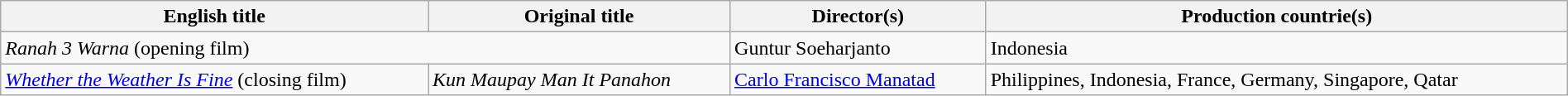<table class="sortable wikitable" style="width:100%; margin-bottom:4px">
<tr>
<th scope="col">English title</th>
<th scope="col">Original title</th>
<th scope="col">Director(s)</th>
<th scope="col">Production countrie(s)</th>
</tr>
<tr>
<td colspan="2"><em>Ranah 3 Warna</em> (opening film)</td>
<td>Guntur Soeharjanto</td>
<td>Indonesia</td>
</tr>
<tr>
<td><em><a href='#'>Whether the Weather Is Fine</a></em> (closing film)</td>
<td><em>Kun Maupay Man It Panahon</em></td>
<td><a href='#'>Carlo Francisco Manatad</a></td>
<td>Philippines, Indonesia, France, Germany, Singapore, Qatar</td>
</tr>
</table>
